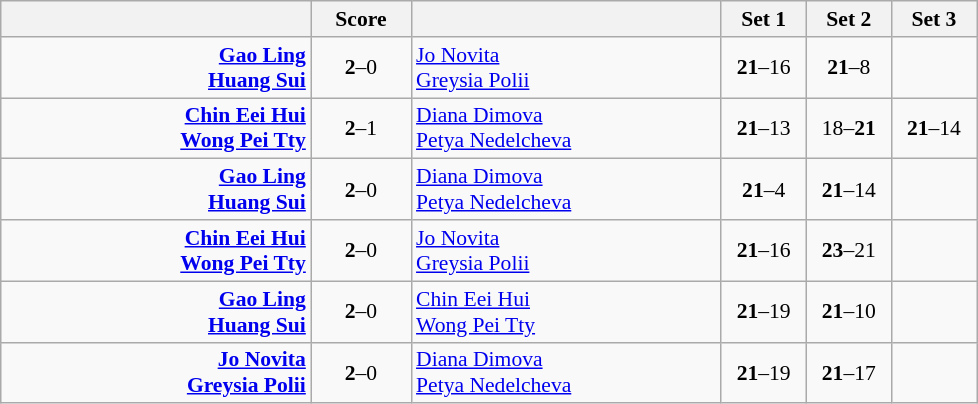<table class="wikitable" style="text-align:center; font-size:90%">
<tr>
<th align="right" width="200"></th>
<th width="60">Score</th>
<th align="left" width="200"></th>
<th width="50">Set 1</th>
<th width="50">Set 2</th>
<th width="50">Set 3</th>
</tr>
<tr>
<td align="right"><strong><a href='#'>Gao Ling</a> <br><a href='#'>Huang Sui</a> </strong></td>
<td align="center"><strong>2</strong>–0</td>
<td align="left"> <a href='#'>Jo Novita</a><br> <a href='#'>Greysia Polii</a></td>
<td><strong>21</strong>–16</td>
<td><strong>21</strong>–8</td>
<td></td>
</tr>
<tr>
<td align="right"><strong><a href='#'>Chin Eei Hui</a> <br><a href='#'>Wong Pei Tty</a> </strong></td>
<td align="center"><strong>2</strong>–1</td>
<td align="left"> <a href='#'>Diana Dimova</a><br> <a href='#'>Petya Nedelcheva</a></td>
<td><strong>21</strong>–13</td>
<td>18–<strong>21</strong></td>
<td><strong>21</strong>–14</td>
</tr>
<tr>
<td align="right"><strong><a href='#'>Gao Ling</a> <br><a href='#'>Huang Sui</a> </strong></td>
<td align="center"><strong>2</strong>–0</td>
<td align="left"> <a href='#'>Diana Dimova</a><br> <a href='#'>Petya Nedelcheva</a></td>
<td><strong>21</strong>–4</td>
<td><strong>21</strong>–14</td>
<td></td>
</tr>
<tr>
<td align="right"><strong><a href='#'>Chin Eei Hui</a> <br><a href='#'>Wong Pei Tty</a> </strong></td>
<td align="center"><strong>2</strong>–0</td>
<td align="left"> <a href='#'>Jo Novita</a><br> <a href='#'>Greysia Polii</a></td>
<td><strong>21</strong>–16</td>
<td><strong>23</strong>–21</td>
<td></td>
</tr>
<tr>
<td align="right"><strong><a href='#'>Gao Ling</a> <br><a href='#'>Huang Sui</a> </strong></td>
<td align="center"><strong>2</strong>–0</td>
<td align="left"> <a href='#'>Chin Eei Hui</a><br> <a href='#'>Wong Pei Tty</a></td>
<td><strong>21</strong>–19</td>
<td><strong>21</strong>–10</td>
<td></td>
</tr>
<tr>
<td align="right"><strong><a href='#'>Jo Novita</a> <br><a href='#'>Greysia Polii</a> </strong></td>
<td align="center"><strong>2</strong>–0</td>
<td align="left"> <a href='#'>Diana Dimova</a><br> <a href='#'>Petya Nedelcheva</a></td>
<td><strong>21</strong>–19</td>
<td><strong>21</strong>–17</td>
<td></td>
</tr>
</table>
